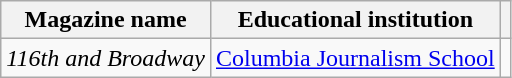<table class="wikitable">
<tr>
<th>Magazine name</th>
<th>Educational institution</th>
<th></th>
</tr>
<tr>
<td><em>116th and Broadway</em></td>
<td><a href='#'>Columbia Journalism School</a></td>
<td></td>
</tr>
</table>
